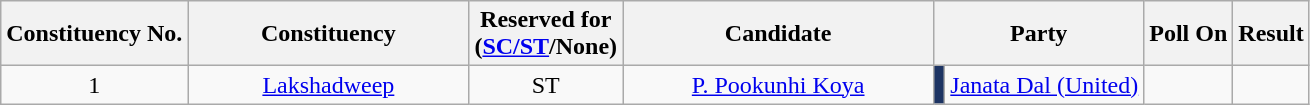<table class="wikitable sortable" style="text-align:center">
<tr>
<th>Constituency No.</th>
<th style="width:180px;">Constituency</th>
<th>Reserved for<br>(<a href='#'>SC/ST</a>/None)</th>
<th style="width:200px;">Candidate</th>
<th colspan="2">Party</th>
<th>Poll On</th>
<th>Result</th>
</tr>
<tr>
<td style="text-align:center;">1</td>
<td><a href='#'>Lakshadweep</a></td>
<td>ST</td>
<td><a href='#'>P. Pookunhi Koya</a></td>
<td bgcolor=#1D3463></td>
<td><a href='#'>Janata Dal (United)</a></td>
<td></td>
<td></td>
</tr>
</table>
